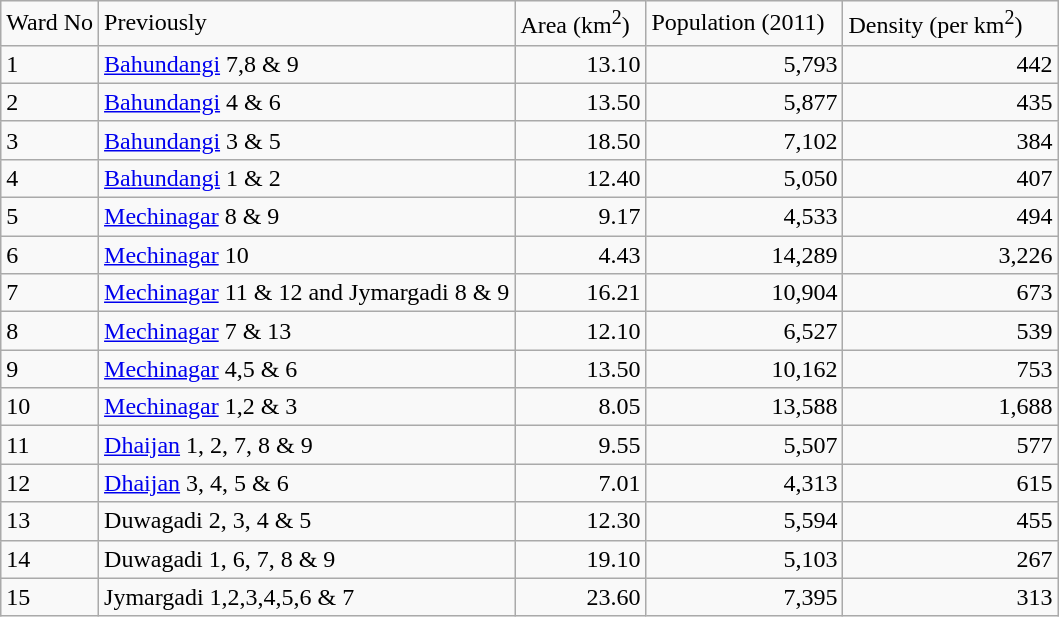<table class="wikitable">
<tr>
<td>Ward No</td>
<td>Previously</td>
<td>Area (km<sup>2</sup>)</td>
<td>Population  (2011)</td>
<td>Density (per  km<sup>2</sup>)</td>
</tr>
<tr>
<td>1</td>
<td><a href='#'>Bahundangi</a> 7,8 & 9</td>
<td>           13.10</td>
<td>                      5,793</td>
<td>                            442</td>
</tr>
<tr>
<td>2</td>
<td><a href='#'>Bahundangi</a> 4 & 6</td>
<td>           13.50</td>
<td>                      5,877</td>
<td>                            435</td>
</tr>
<tr>
<td>3</td>
<td><a href='#'>Bahundangi</a> 3 & 5</td>
<td>           18.50</td>
<td>                      7,102</td>
<td>                            384</td>
</tr>
<tr>
<td>4</td>
<td><a href='#'>Bahundangi</a> 1 & 2</td>
<td>           12.40</td>
<td>                      5,050</td>
<td>                            407</td>
</tr>
<tr>
<td>5</td>
<td><a href='#'>Mechinagar</a> 8 & 9</td>
<td>             9.17</td>
<td>                      4,533</td>
<td>                            494</td>
</tr>
<tr>
<td>6</td>
<td><a href='#'>Mechinagar</a> 10</td>
<td>             4.43</td>
<td>                    14,289</td>
<td>                         3,226</td>
</tr>
<tr>
<td>7</td>
<td><a href='#'>Mechinagar</a> 11 & 12 and Jymargadi 8 &  9</td>
<td>           16.21</td>
<td>                    10,904</td>
<td>                            673</td>
</tr>
<tr>
<td>8</td>
<td><a href='#'>Mechinagar</a> 7 & 13</td>
<td>           12.10</td>
<td>                      6,527</td>
<td>                            539</td>
</tr>
<tr>
<td>9</td>
<td><a href='#'>Mechinagar</a> 4,5 & 6</td>
<td>           13.50</td>
<td>                    10,162</td>
<td>                            753</td>
</tr>
<tr>
<td>10</td>
<td><a href='#'>Mechinagar</a> 1,2 & 3</td>
<td>             8.05</td>
<td>                    13,588</td>
<td>                         1,688</td>
</tr>
<tr>
<td>11</td>
<td><a href='#'>Dhaijan</a> 1, 2, 7, 8 & 9</td>
<td>             9.55</td>
<td>                      5,507</td>
<td>                            577</td>
</tr>
<tr>
<td>12</td>
<td><a href='#'>Dhaijan</a> 3, 4, 5 & 6</td>
<td>             7.01</td>
<td>                      4,313</td>
<td>                            615</td>
</tr>
<tr>
<td>13</td>
<td>Duwagadi 2, 3, 4 & 5</td>
<td>           12.30</td>
<td>                      5,594</td>
<td>                            455</td>
</tr>
<tr>
<td>14</td>
<td>Duwagadi 1, 6, 7, 8 & 9</td>
<td>           19.10</td>
<td>                      5,103</td>
<td>                            267</td>
</tr>
<tr>
<td>15</td>
<td>Jymargadi 1,2,3,4,5,6 & 7</td>
<td>           23.60</td>
<td>                      7,395</td>
<td>                            313</td>
</tr>
</table>
